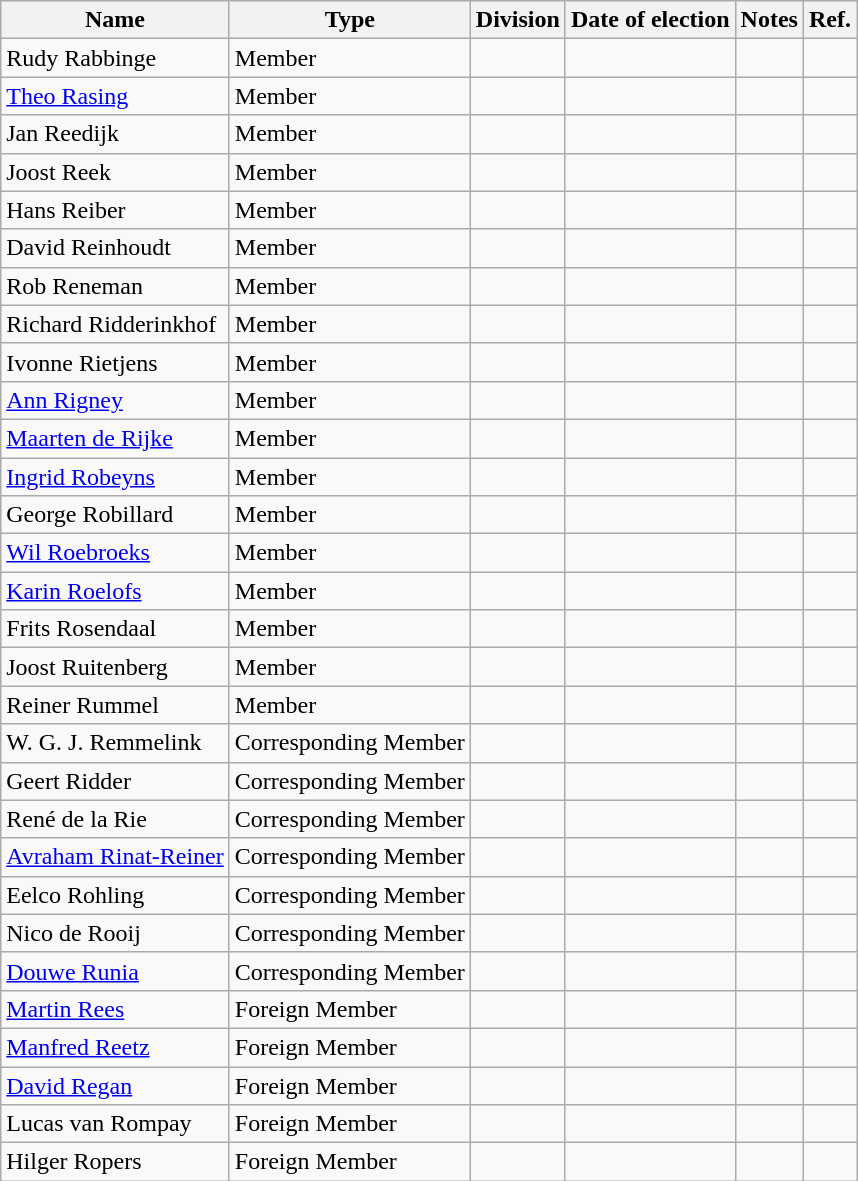<table class="wikitable">
<tr>
<th>Name</th>
<th>Type</th>
<th>Division</th>
<th>Date of election</th>
<th>Notes</th>
<th>Ref.</th>
</tr>
<tr>
<td>Rudy Rabbinge</td>
<td>Member</td>
<td></td>
<td></td>
<td></td>
<td></td>
</tr>
<tr>
<td><a href='#'>Theo Rasing</a></td>
<td>Member</td>
<td></td>
<td></td>
<td></td>
<td></td>
</tr>
<tr>
<td>Jan Reedijk</td>
<td>Member</td>
<td></td>
<td></td>
<td></td>
<td></td>
</tr>
<tr>
<td>Joost Reek</td>
<td>Member</td>
<td></td>
<td></td>
<td></td>
<td></td>
</tr>
<tr>
<td>Hans Reiber</td>
<td>Member</td>
<td></td>
<td></td>
<td></td>
<td></td>
</tr>
<tr>
<td>David Reinhoudt</td>
<td>Member</td>
<td></td>
<td></td>
<td></td>
<td></td>
</tr>
<tr>
<td>Rob Reneman</td>
<td>Member</td>
<td></td>
<td></td>
<td></td>
<td></td>
</tr>
<tr>
<td>Richard Ridderinkhof</td>
<td>Member</td>
<td></td>
<td></td>
<td></td>
<td></td>
</tr>
<tr>
<td>Ivonne Rietjens</td>
<td>Member</td>
<td></td>
<td></td>
<td></td>
<td></td>
</tr>
<tr>
<td><a href='#'>Ann Rigney</a></td>
<td>Member</td>
<td></td>
<td></td>
<td></td>
<td></td>
</tr>
<tr>
<td><a href='#'>Maarten de Rijke</a></td>
<td>Member</td>
<td></td>
<td></td>
<td></td>
<td></td>
</tr>
<tr>
<td><a href='#'>Ingrid Robeyns</a></td>
<td>Member</td>
<td></td>
<td></td>
<td></td>
<td></td>
</tr>
<tr>
<td>George Robillard</td>
<td>Member</td>
<td></td>
<td></td>
<td></td>
<td></td>
</tr>
<tr>
<td><a href='#'>Wil Roebroeks</a></td>
<td>Member</td>
<td></td>
<td></td>
<td></td>
<td></td>
</tr>
<tr>
<td><a href='#'>Karin Roelofs</a></td>
<td>Member</td>
<td></td>
<td></td>
<td></td>
<td></td>
</tr>
<tr>
<td>Frits Rosendaal</td>
<td>Member</td>
<td></td>
<td></td>
<td></td>
<td></td>
</tr>
<tr>
<td>Joost Ruitenberg</td>
<td>Member</td>
<td></td>
<td></td>
<td></td>
<td></td>
</tr>
<tr>
<td>Reiner Rummel</td>
<td>Member</td>
<td></td>
<td></td>
<td></td>
<td></td>
</tr>
<tr>
<td>W. G. J. Remmelink</td>
<td>Corresponding Member</td>
<td></td>
<td></td>
<td></td>
<td></td>
</tr>
<tr>
<td>Geert Ridder</td>
<td>Corresponding Member</td>
<td></td>
<td></td>
<td></td>
<td></td>
</tr>
<tr>
<td>René de la Rie</td>
<td>Corresponding Member</td>
<td></td>
<td></td>
<td></td>
<td></td>
</tr>
<tr>
<td><a href='#'>Avraham Rinat-Reiner</a></td>
<td>Corresponding Member</td>
<td></td>
<td></td>
<td></td>
<td></td>
</tr>
<tr>
<td>Eelco Rohling</td>
<td>Corresponding Member</td>
<td></td>
<td></td>
<td></td>
<td></td>
</tr>
<tr>
<td>Nico de Rooij</td>
<td>Corresponding Member</td>
<td></td>
<td></td>
<td></td>
<td></td>
</tr>
<tr>
<td><a href='#'>Douwe Runia</a></td>
<td>Corresponding Member</td>
<td></td>
<td></td>
<td></td>
<td></td>
</tr>
<tr>
<td><a href='#'>Martin Rees</a></td>
<td>Foreign Member</td>
<td></td>
<td></td>
<td></td>
<td></td>
</tr>
<tr>
<td><a href='#'>Manfred Reetz</a></td>
<td>Foreign Member</td>
<td></td>
<td></td>
<td></td>
<td></td>
</tr>
<tr>
<td><a href='#'>David Regan</a></td>
<td>Foreign Member</td>
<td></td>
<td></td>
<td></td>
<td></td>
</tr>
<tr>
<td>Lucas van Rompay</td>
<td>Foreign Member</td>
<td></td>
<td></td>
<td></td>
<td></td>
</tr>
<tr>
<td>Hilger Ropers</td>
<td>Foreign Member</td>
<td></td>
<td></td>
<td></td>
<td></td>
</tr>
</table>
